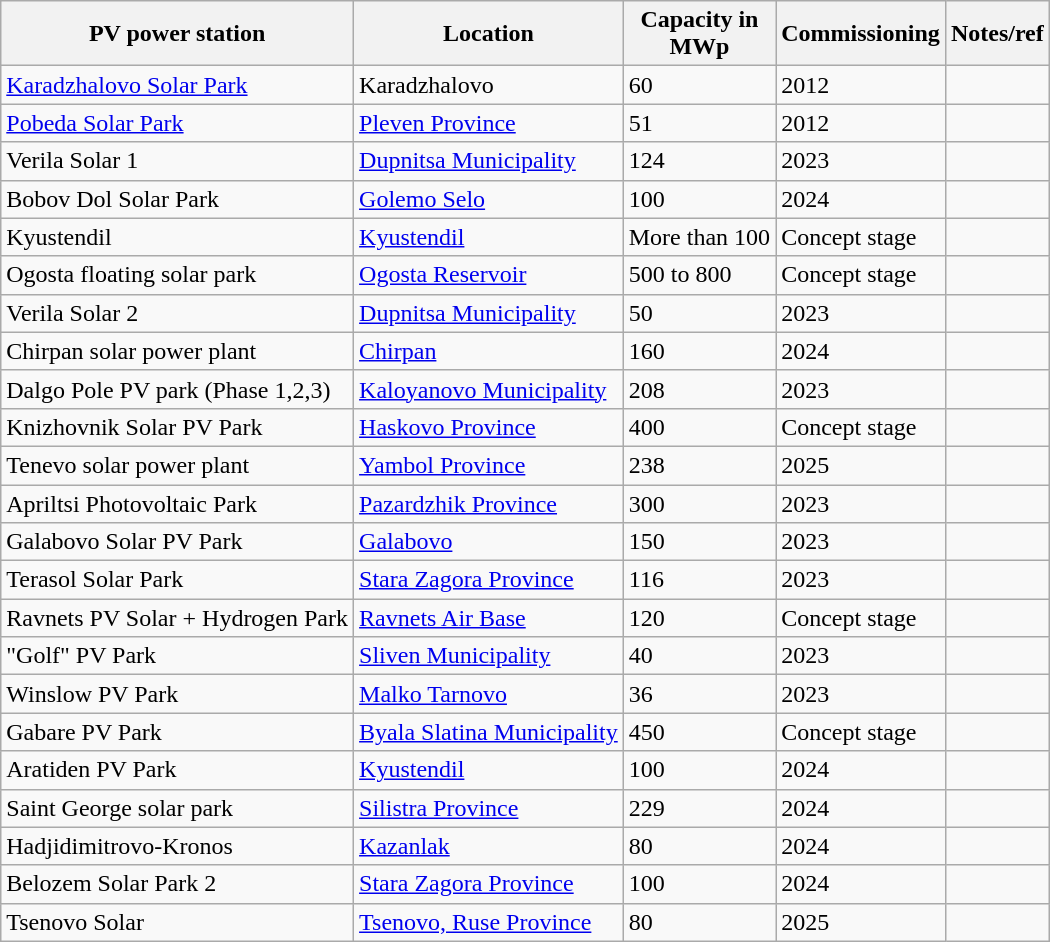<table class="wikitable sortable">
<tr>
<th>PV power station</th>
<th>Location</th>
<th>Capacity in<br>MWp</th>
<th>Commissioning</th>
<th>Notes/ref</th>
</tr>
<tr>
<td><a href='#'>Karadzhalovo Solar Park</a></td>
<td>Karadzhalovo</td>
<td>60</td>
<td>2012</td>
<td></td>
</tr>
<tr>
<td><a href='#'>Pobeda Solar Park</a></td>
<td><a href='#'>Pleven Province</a></td>
<td>51</td>
<td>2012</td>
<td></td>
</tr>
<tr>
<td>Verila Solar 1</td>
<td><a href='#'>Dupnitsa Municipality</a></td>
<td>124</td>
<td>2023</td>
<td></td>
</tr>
<tr>
<td>Bobov Dol Solar Park</td>
<td><a href='#'>Golemo Selo</a></td>
<td>100</td>
<td>2024</td>
<td></td>
</tr>
<tr>
<td>Kyustendil</td>
<td><a href='#'>Kyustendil</a></td>
<td>More than 100</td>
<td>Concept stage</td>
<td></td>
</tr>
<tr>
<td>Ogosta floating solar park</td>
<td><a href='#'>Ogosta Reservoir</a></td>
<td>500 to 800</td>
<td>Concept stage</td>
<td></td>
</tr>
<tr>
<td>Verila Solar 2</td>
<td><a href='#'>Dupnitsa Municipality</a></td>
<td>50</td>
<td>2023</td>
<td></td>
</tr>
<tr>
<td>Chirpan solar power plant</td>
<td><a href='#'>Chirpan</a></td>
<td>160</td>
<td>2024</td>
<td></td>
</tr>
<tr>
<td>Dalgo Pole PV park (Phase 1,2,3)</td>
<td><a href='#'>Kaloyanovo Municipality</a></td>
<td>208</td>
<td>2023</td>
<td></td>
</tr>
<tr>
<td>Knizhovnik Solar PV Park</td>
<td><a href='#'>Haskovo Province</a></td>
<td>400</td>
<td>Concept stage</td>
<td></td>
</tr>
<tr>
<td>Tenevo solar power plant</td>
<td><a href='#'>Yambol Province</a></td>
<td>238</td>
<td>2025</td>
<td></td>
</tr>
<tr>
<td>Apriltsi Photovoltaic Park</td>
<td><a href='#'>Pazardzhik Province</a></td>
<td>300</td>
<td>2023</td>
<td></td>
</tr>
<tr>
<td>Galabovo Solar PV Park</td>
<td><a href='#'>Galabovo</a></td>
<td>150</td>
<td>2023</td>
<td></td>
</tr>
<tr>
<td>Terasol Solar Park</td>
<td><a href='#'>Stara Zagora Province</a></td>
<td>116</td>
<td>2023</td>
<td></td>
</tr>
<tr>
<td>Ravnets PV Solar + Hydrogen Park</td>
<td><a href='#'>Ravnets Air Base</a></td>
<td>120</td>
<td>Concept stage</td>
<td></td>
</tr>
<tr>
<td>"Golf" PV Park</td>
<td><a href='#'>Sliven Municipality</a></td>
<td>40</td>
<td>2023</td>
<td></td>
</tr>
<tr>
<td>Winslow PV Park</td>
<td><a href='#'>Malko Tarnovo</a></td>
<td>36</td>
<td>2023</td>
<td></td>
</tr>
<tr>
<td>Gabare PV Park</td>
<td><a href='#'>Byala Slatina Municipality</a></td>
<td>450</td>
<td>Concept stage</td>
<td></td>
</tr>
<tr>
<td>Aratiden PV Park</td>
<td><a href='#'>Kyustendil</a></td>
<td>100</td>
<td>2024</td>
<td></td>
</tr>
<tr>
<td>Saint George solar park</td>
<td><a href='#'>Silistra Province</a></td>
<td>229</td>
<td>2024</td>
<td></td>
</tr>
<tr>
<td>Hadjidimitrovo-Kronos</td>
<td><a href='#'>Kazanlak</a></td>
<td>80</td>
<td>2024</td>
<td></td>
</tr>
<tr>
<td>Belozem Solar Park 2</td>
<td><a href='#'>Stara Zagora Province</a></td>
<td>100</td>
<td>2024</td>
<td></td>
</tr>
<tr>
<td>Tsenovo Solar</td>
<td><a href='#'>Tsenovo, Ruse Province</a></td>
<td>80</td>
<td>2025</td>
<td></td>
</tr>
</table>
